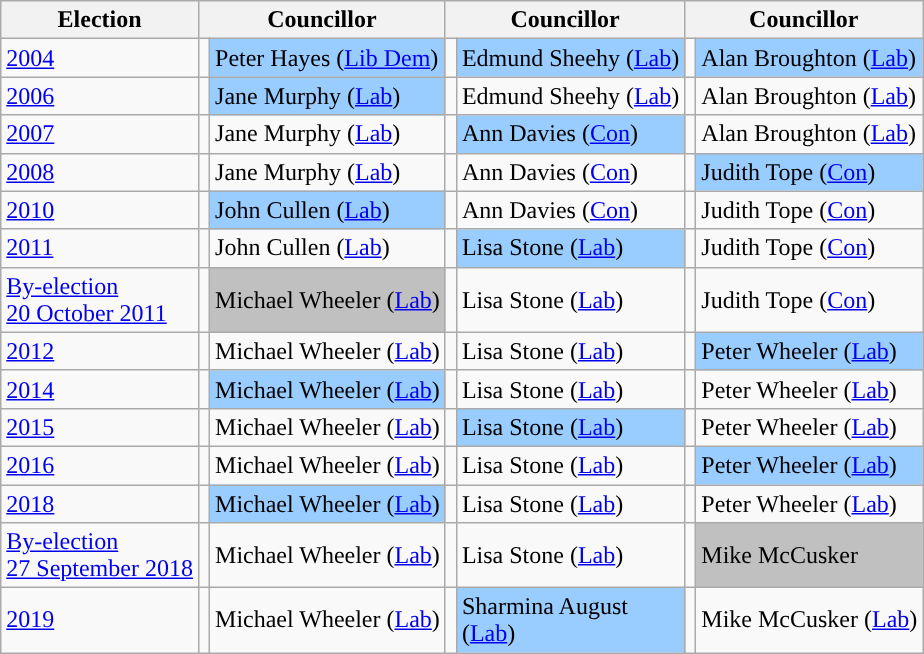<table class="wikitable">
<tr>
<th>Election</th>
<th colspan="2">Councillor</th>
<th colspan="2">Councillor</th>
<th colspan="2">Councillor</th>
</tr>
<tr>
<td><a href='#'>2004</a></td>
<td style="background-color: "></td>
<td bgcolor="#99CCFF">Peter Hayes (<a href='#'>Lib Dem</a>)</td>
<td style="background-color: "></td>
<td bgcolor="#99CCFF">Edmund Sheehy (<a href='#'>Lab</a>)</td>
<td style="background-color: "></td>
<td bgcolor="#99CCFF">Alan Broughton (<a href='#'>Lab</a>)</td>
</tr>
<tr>
<td><a href='#'>2006</a></td>
<td style="background-color: "></td>
<td bgcolor="#99CCFF">Jane Murphy (<a href='#'>Lab</a>)</td>
<td style="background-color: "></td>
<td>Edmund Sheehy (<a href='#'>Lab</a>)</td>
<td style="background-color: "></td>
<td>Alan Broughton (<a href='#'>Lab</a>)</td>
</tr>
<tr>
<td><a href='#'>2007</a></td>
<td style="background-color: "></td>
<td>Jane Murphy (<a href='#'>Lab</a>)</td>
<td style="background-color: "></td>
<td bgcolor="#99CCFF">Ann Davies (<a href='#'>Con</a>)</td>
<td style="background-color: "></td>
<td>Alan Broughton (<a href='#'>Lab</a>)</td>
</tr>
<tr>
<td><a href='#'>2008</a></td>
<td style="background-color: "></td>
<td>Jane Murphy (<a href='#'>Lab</a>)</td>
<td style="background-color: "></td>
<td>Ann Davies (<a href='#'>Con</a>)</td>
<td style="background-color: "></td>
<td bgcolor="#99CCFF">Judith Tope (<a href='#'>Con</a>)</td>
</tr>
<tr>
<td><a href='#'>2010</a></td>
<td style="background-color: "></td>
<td bgcolor="#99CCFF">John Cullen (<a href='#'>Lab</a>)</td>
<td style="background-color: "></td>
<td>Ann Davies (<a href='#'>Con</a>)</td>
<td style="background-color: "></td>
<td>Judith Tope (<a href='#'>Con</a>)</td>
</tr>
<tr>
<td><a href='#'>2011</a></td>
<td style="background-color: "></td>
<td>John Cullen (<a href='#'>Lab</a>)</td>
<td style="background-color: "></td>
<td bgcolor="#99CCFF">Lisa Stone (<a href='#'>Lab</a>)</td>
<td style="background-color: "></td>
<td>Judith Tope (<a href='#'>Con</a>)</td>
</tr>
<tr>
<td><a href='#'>By-election<br>20 October 2011</a></td>
<td style="background-color: "></td>
<td bgcolor="#C0C0C0">Michael Wheeler (<a href='#'>Lab</a>)</td>
<td style="background-color: "></td>
<td>Lisa Stone (<a href='#'>Lab</a>)</td>
<td style="background-color: "></td>
<td>Judith Tope (<a href='#'>Con</a>)</td>
</tr>
<tr>
<td><a href='#'>2012</a></td>
<td style="background-color: "></td>
<td>Michael Wheeler (<a href='#'>Lab</a>)</td>
<td style="background-color: "></td>
<td>Lisa Stone (<a href='#'>Lab</a>)</td>
<td style="background-color: "></td>
<td bgcolor="#99CCFF">Peter Wheeler (<a href='#'>Lab</a>)</td>
</tr>
<tr>
<td><a href='#'>2014</a></td>
<td style="background-color: "></td>
<td bgcolor="#99CCFF">Michael Wheeler (<a href='#'>Lab</a>)</td>
<td style="background-color: "></td>
<td>Lisa Stone (<a href='#'>Lab</a>)</td>
<td style="background-color: "></td>
<td>Peter Wheeler (<a href='#'>Lab</a>)</td>
</tr>
<tr>
<td><a href='#'>2015</a></td>
<td style="background-color: "></td>
<td>Michael Wheeler (<a href='#'>Lab</a>)</td>
<td style="background-color: "></td>
<td bgcolor="#99CCFF">Lisa Stone (<a href='#'>Lab</a>)</td>
<td style="background-color: "></td>
<td>Peter Wheeler (<a href='#'>Lab</a>)</td>
</tr>
<tr>
<td><a href='#'>2016</a></td>
<td style="background-color: "></td>
<td>Michael Wheeler (<a href='#'>Lab</a>)</td>
<td style="background-color: "></td>
<td>Lisa Stone (<a href='#'>Lab</a>)</td>
<td style="background-color: "></td>
<td bgcolor="#99CCFF">Peter Wheeler (<a href='#'>Lab</a>)</td>
</tr>
<tr>
<td><a href='#'>2018</a></td>
<td style="background-color: "></td>
<td bgcolor="#99CCFF">Michael Wheeler (<a href='#'>Lab</a>)</td>
<td style="background-color: "></td>
<td>Lisa Stone (<a href='#'>Lab</a>)</td>
<td style="background-color: "></td>
<td>Peter Wheeler (<a href='#'>Lab</a>)</td>
</tr>
<tr>
<td><a href='#'>By-election<br>27 September 2018</a></td>
<td style="background-color: "></td>
<td>Michael Wheeler (<a href='#'>Lab</a>)</td>
<td style="background-color: "></td>
<td>Lisa Stone (<a href='#'>Lab</a>)</td>
<td style="background-color: "></td>
<td bgcolor="#C0C0C0">Mike McCusker</td>
</tr>
<tr>
<td><a href='#'>2019</a></td>
<td style="background-color: "></td>
<td>Michael Wheeler (<a href='#'>Lab</a>)</td>
<td style="background-color: "></td>
<td bgcolor="#99CCFF">Sharmina August<br>(<a href='#'>Lab</a>)</td>
<td style="background-color: "></td>
<td>Mike McCusker (<a href='#'>Lab</a>)</td>
</tr>
</table>
